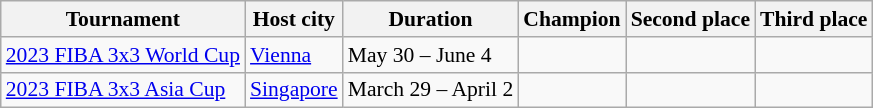<table class="wikitable" style="font-size:90%">
<tr>
<th>Tournament</th>
<th>Host city</th>
<th>Duration</th>
<th> Champion</th>
<th> Second place</th>
<th> Third place</th>
</tr>
<tr>
<td><a href='#'>2023 FIBA 3x3 World Cup</a></td>
<td> <a href='#'>Vienna</a></td>
<td>May 30 – June 4</td>
<td><strong></strong></td>
<td></td>
<td></td>
</tr>
<tr>
<td><a href='#'>2023 FIBA 3x3 Asia Cup</a></td>
<td> <a href='#'>Singapore</a></td>
<td>March 29 – April 2</td>
<td><strong></strong></td>
<td></td>
<td></td>
</tr>
</table>
